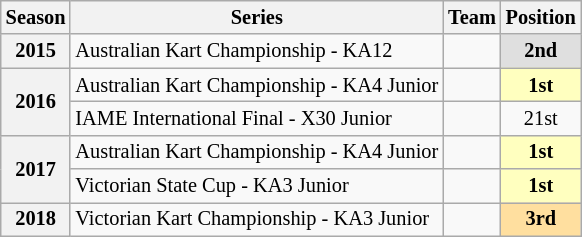<table class="wikitable" style="font-size: 85%; text-align:center">
<tr>
<th>Season</th>
<th>Series</th>
<th>Team</th>
<th>Position</th>
</tr>
<tr>
<th>2015</th>
<td align="left">Australian Kart Championship - KA12</td>
<td align="left"></td>
<td style="background:#DFDFDF"><strong>2nd</strong></td>
</tr>
<tr>
<th rowspan="2">2016</th>
<td align="left">Australian Kart Championship - KA4 Junior</td>
<td align="left"></td>
<td style="background:#FFFFBF"><strong>1st</strong></td>
</tr>
<tr>
<td align="left">IAME International Final - X30 Junior</td>
<td align="left"></td>
<td>21st</td>
</tr>
<tr>
<th rowspan="2">2017</th>
<td align="left">Australian Kart Championship - KA4 Junior</td>
<td align="left"></td>
<td style="background:#FFFFBF"><strong>1st</strong></td>
</tr>
<tr>
<td align="left">Victorian State Cup - KA3 Junior</td>
<td align="left"></td>
<td style="background:#FFFFBF"><strong>1st</strong></td>
</tr>
<tr>
<th>2018</th>
<td align="left">Victorian Kart Championship - KA3 Junior</td>
<td align="left"></td>
<td style="background:#FFDF9F"><strong>3rd</strong></td>
</tr>
</table>
